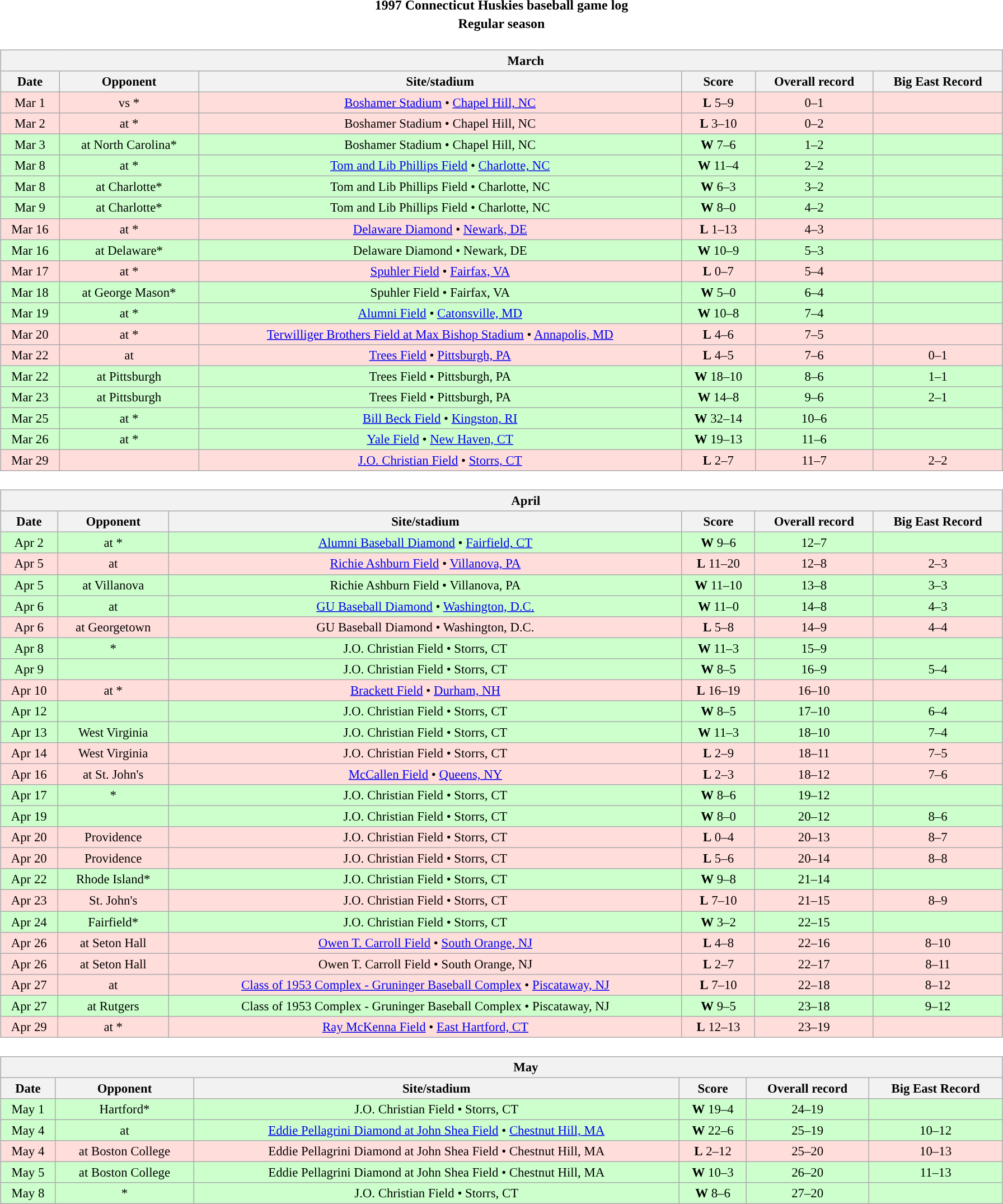<table class="toccolours" width=95% style="clear:both; margin:1.5em auto; text-align:center;">
<tr>
<th colspan=2>1997 Connecticut Huskies baseball game log</th>
</tr>
<tr>
<th colspan=2>Regular season</th>
</tr>
<tr valign="top">
<td><br><table class="wikitable collapsible collapsed" style="margin:auto; width:100%; text-align:center; font-size:95%">
<tr>
<th colspan=12 style="padding-left:4em;">March</th>
</tr>
<tr>
<th>Date</th>
<th>Opponent</th>
<th>Site/stadium</th>
<th>Score</th>
<th>Overall record</th>
<th>Big East Record</th>
</tr>
<tr bgcolor=fffddddb>
<td>Mar 1</td>
<td>vs *</td>
<td><a href='#'>Boshamer Stadium</a> • <a href='#'>Chapel Hill, NC</a></td>
<td><strong>L</strong> 5–9</td>
<td>0–1</td>
<td></td>
</tr>
<tr bgcolor=fffddddb>
<td>Mar 2</td>
<td>at *</td>
<td>Boshamer Stadium • Chapel Hill, NC</td>
<td><strong>L</strong> 3–10</td>
<td>0–2</td>
<td></td>
</tr>
<tr bgcolor=ccffcc>
<td>Mar 3</td>
<td>at North Carolina*</td>
<td>Boshamer Stadium • Chapel Hill, NC</td>
<td><strong>W</strong> 7–6</td>
<td>1–2</td>
<td></td>
</tr>
<tr bgcolor=ccffcc>
<td>Mar 8</td>
<td>at *</td>
<td><a href='#'>Tom and Lib Phillips Field</a> • <a href='#'>Charlotte, NC</a></td>
<td><strong>W</strong> 11–4</td>
<td>2–2</td>
<td></td>
</tr>
<tr bgcolor=ccffcc>
<td>Mar 8</td>
<td>at Charlotte*</td>
<td>Tom and Lib Phillips Field • Charlotte, NC</td>
<td><strong>W</strong> 6–3</td>
<td>3–2</td>
<td></td>
</tr>
<tr bgcolor=ccffcc>
<td>Mar 9</td>
<td>at Charlotte*</td>
<td>Tom and Lib Phillips Field • Charlotte, NC</td>
<td><strong>W</strong> 8–0</td>
<td>4–2</td>
<td></td>
</tr>
<tr bgcolor=fffddddb>
<td>Mar 16</td>
<td>at *</td>
<td><a href='#'>Delaware Diamond</a> • <a href='#'>Newark, DE</a></td>
<td><strong>L</strong> 1–13</td>
<td>4–3</td>
<td></td>
</tr>
<tr bgcolor=ccffcc>
<td>Mar 16</td>
<td>at Delaware*</td>
<td>Delaware Diamond • Newark, DE</td>
<td><strong>W</strong> 10–9</td>
<td>5–3</td>
<td></td>
</tr>
<tr bgcolor=fffddddb>
<td>Mar 17</td>
<td>at *</td>
<td><a href='#'>Spuhler Field</a> • <a href='#'>Fairfax, VA</a></td>
<td><strong>L</strong> 0–7</td>
<td>5–4</td>
<td></td>
</tr>
<tr bgcolor=ccffcc>
<td>Mar 18</td>
<td>at George Mason*</td>
<td>Spuhler Field • Fairfax, VA</td>
<td><strong>W</strong> 5–0</td>
<td>6–4</td>
<td></td>
</tr>
<tr bgcolor=ccffcc>
<td>Mar 19</td>
<td>at *</td>
<td><a href='#'>Alumni Field</a> • <a href='#'>Catonsville, MD</a></td>
<td><strong>W</strong> 10–8</td>
<td>7–4</td>
<td></td>
</tr>
<tr bgcolor=fffddddb>
<td>Mar 20</td>
<td>at *</td>
<td><a href='#'>Terwilliger Brothers Field at Max Bishop Stadium</a> • <a href='#'>Annapolis, MD</a></td>
<td><strong>L</strong> 4–6</td>
<td>7–5</td>
<td></td>
</tr>
<tr bgcolor=fffddddb>
<td>Mar 22</td>
<td>at </td>
<td><a href='#'>Trees Field</a> • <a href='#'>Pittsburgh, PA</a></td>
<td><strong>L</strong> 4–5</td>
<td>7–6</td>
<td>0–1</td>
</tr>
<tr bgcolor=ccffcc>
<td>Mar 22</td>
<td>at Pittsburgh</td>
<td>Trees Field • Pittsburgh, PA</td>
<td><strong>W</strong> 18–10</td>
<td>8–6</td>
<td>1–1</td>
</tr>
<tr bgcolor=ccffcc>
<td>Mar 23</td>
<td>at Pittsburgh</td>
<td>Trees Field • Pittsburgh, PA</td>
<td><strong>W</strong> 14–8</td>
<td>9–6</td>
<td>2–1</td>
</tr>
<tr bgcolor=ccffcc>
<td>Mar 25</td>
<td>at *</td>
<td><a href='#'>Bill Beck Field</a> • <a href='#'>Kingston, RI</a></td>
<td><strong>W</strong> 32–14</td>
<td>10–6</td>
<td></td>
</tr>
<tr bgcolor=ccffcc>
<td>Mar 26</td>
<td>at *</td>
<td><a href='#'>Yale Field</a> • <a href='#'>New Haven, CT</a></td>
<td><strong>W</strong> 19–13</td>
<td>11–6</td>
<td></td>
</tr>
<tr bgcolor=fffddddb>
<td>Mar 29</td>
<td></td>
<td><a href='#'>J.O. Christian Field</a> • <a href='#'>Storrs, CT</a></td>
<td><strong>L</strong> 2–7</td>
<td>11–7</td>
<td>2–2</td>
</tr>
</table>
</td>
</tr>
<tr>
<td><br><table class="wikitable collapsible collapsed" style="margin:auto; width:100%; text-align:center; font-size:95%">
<tr>
<th colspan=12 style="padding-left:4em;">April</th>
</tr>
<tr>
<th>Date</th>
<th>Opponent</th>
<th>Site/stadium</th>
<th>Score</th>
<th>Overall record</th>
<th>Big East Record</th>
</tr>
<tr bgcolor=ccffcc>
<td>Apr 2</td>
<td>at *</td>
<td><a href='#'>Alumni Baseball Diamond</a> • <a href='#'>Fairfield, CT</a></td>
<td><strong>W</strong> 9–6</td>
<td>12–7</td>
<td></td>
</tr>
<tr bgcolor=fffddddb>
<td>Apr 5</td>
<td>at </td>
<td><a href='#'>Richie Ashburn Field</a> • <a href='#'>Villanova, PA</a></td>
<td><strong>L</strong> 11–20</td>
<td>12–8</td>
<td>2–3</td>
</tr>
<tr bgcolor=ccffcc>
<td>Apr 5</td>
<td>at Villanova</td>
<td>Richie Ashburn Field • Villanova, PA</td>
<td><strong>W</strong> 11–10</td>
<td>13–8</td>
<td>3–3</td>
</tr>
<tr bgcolor=ccffcc>
<td>Apr 6</td>
<td>at </td>
<td><a href='#'>GU Baseball Diamond</a> • <a href='#'>Washington, D.C.</a></td>
<td><strong>W</strong> 11–0</td>
<td>14–8</td>
<td>4–3</td>
</tr>
<tr bgcolor=fffddddb>
<td>Apr 6</td>
<td>at Georgetown</td>
<td>GU Baseball Diamond • Washington, D.C.</td>
<td><strong>L</strong> 5–8</td>
<td>14–9</td>
<td>4–4</td>
</tr>
<tr bgcolor=ccffcc>
<td>Apr 8</td>
<td>*</td>
<td>J.O. Christian Field • Storrs, CT</td>
<td><strong>W</strong> 11–3</td>
<td>15–9</td>
<td></td>
</tr>
<tr bgcolor=ccffcc>
<td>Apr 9</td>
<td></td>
<td>J.O. Christian Field • Storrs, CT</td>
<td><strong>W</strong> 8–5</td>
<td>16–9</td>
<td>5–4</td>
</tr>
<tr bgcolor=fffddddb>
<td>Apr 10</td>
<td>at *</td>
<td><a href='#'>Brackett Field</a> • <a href='#'>Durham, NH</a></td>
<td><strong>L</strong> 16–19</td>
<td>16–10</td>
<td></td>
</tr>
<tr bgcolor=ccffcc>
<td>Apr 12</td>
<td></td>
<td>J.O. Christian Field • Storrs, CT</td>
<td><strong>W</strong> 8–5</td>
<td>17–10</td>
<td>6–4</td>
</tr>
<tr bgcolor=ccffcc>
<td>Apr 13</td>
<td>West Virginia</td>
<td>J.O. Christian Field • Storrs, CT</td>
<td><strong>W</strong> 11–3</td>
<td>18–10</td>
<td>7–4</td>
</tr>
<tr bgcolor=fffddddb>
<td>Apr 14</td>
<td>West Virginia</td>
<td>J.O. Christian Field • Storrs, CT</td>
<td><strong>L</strong> 2–9</td>
<td>18–11</td>
<td>7–5</td>
</tr>
<tr bgcolor=fffddddb>
<td>Apr 16</td>
<td>at St. John's</td>
<td><a href='#'>McCallen Field</a> • <a href='#'>Queens, NY</a></td>
<td><strong>L</strong> 2–3</td>
<td>18–12</td>
<td>7–6</td>
</tr>
<tr bgcolor=ccffcc>
<td>Apr 17</td>
<td>*</td>
<td>J.O. Christian Field • Storrs, CT</td>
<td><strong>W</strong> 8–6</td>
<td>19–12</td>
<td></td>
</tr>
<tr bgcolor=ccffcc>
<td>Apr 19</td>
<td></td>
<td>J.O. Christian Field • Storrs, CT</td>
<td><strong>W</strong> 8–0</td>
<td>20–12</td>
<td>8–6</td>
</tr>
<tr bgcolor=fffddddb>
<td>Apr 20</td>
<td>Providence</td>
<td>J.O. Christian Field • Storrs, CT</td>
<td><strong>L</strong> 0–4</td>
<td>20–13</td>
<td>8–7</td>
</tr>
<tr bgcolor=fffddddb>
<td>Apr 20</td>
<td>Providence</td>
<td>J.O. Christian Field • Storrs, CT</td>
<td><strong>L</strong> 5–6</td>
<td>20–14</td>
<td>8–8</td>
</tr>
<tr bgcolor=ccffcc>
<td>Apr 22</td>
<td>Rhode Island*</td>
<td>J.O. Christian Field • Storrs, CT</td>
<td><strong>W</strong> 9–8</td>
<td>21–14</td>
<td></td>
</tr>
<tr bgcolor=fffddddb>
<td>Apr 23</td>
<td>St. John's</td>
<td>J.O. Christian Field • Storrs, CT</td>
<td><strong>L</strong> 7–10</td>
<td>21–15</td>
<td>8–9</td>
</tr>
<tr bgcolor=ccffcc>
<td>Apr 24</td>
<td>Fairfield*</td>
<td>J.O. Christian Field • Storrs, CT</td>
<td><strong>W</strong> 3–2</td>
<td>22–15</td>
<td></td>
</tr>
<tr bgcolor=fffddddb>
<td>Apr 26</td>
<td>at Seton Hall</td>
<td><a href='#'>Owen T. Carroll Field</a> • <a href='#'>South Orange, NJ</a></td>
<td><strong>L</strong> 4–8</td>
<td>22–16</td>
<td>8–10</td>
</tr>
<tr bgcolor=fffddddb>
<td>Apr 26</td>
<td>at Seton Hall</td>
<td>Owen T. Carroll Field • South Orange, NJ</td>
<td><strong>L</strong> 2–7</td>
<td>22–17</td>
<td>8–11</td>
</tr>
<tr bgcolor=fffddddb>
<td>Apr 27</td>
<td>at </td>
<td><a href='#'>Class of 1953 Complex - Gruninger Baseball Complex</a> • <a href='#'>Piscataway, NJ</a></td>
<td><strong>L</strong> 7–10</td>
<td>22–18</td>
<td>8–12</td>
</tr>
<tr bgcolor=ccffcc>
<td>Apr 27</td>
<td>at Rutgers</td>
<td>Class of 1953 Complex - Gruninger Baseball Complex • Piscataway, NJ</td>
<td><strong>W</strong> 9–5</td>
<td>23–18</td>
<td>9–12</td>
</tr>
<tr bgcolor=fffddddb>
<td>Apr 29</td>
<td>at *</td>
<td><a href='#'>Ray McKenna Field</a> • <a href='#'>East Hartford, CT</a></td>
<td><strong>L</strong> 12–13</td>
<td>23–19</td>
<td></td>
</tr>
</table>
</td>
</tr>
<tr>
<td><br><table class="wikitable collapsible collapsed" style="margin:auto; width:100%; text-align:center; font-size:95%">
<tr>
<th colspan=12 style="padding-left:4em;">May</th>
</tr>
<tr>
<th>Date</th>
<th>Opponent</th>
<th>Site/stadium</th>
<th>Score</th>
<th>Overall record</th>
<th>Big East Record</th>
</tr>
<tr bgcolor=ccffcc>
<td>May 1</td>
<td>Hartford*</td>
<td>J.O. Christian Field • Storrs, CT</td>
<td><strong>W</strong> 19–4</td>
<td>24–19</td>
<td></td>
</tr>
<tr bgcolor=ccffcc>
<td>May 4</td>
<td>at </td>
<td><a href='#'>Eddie Pellagrini Diamond at John Shea Field</a> • <a href='#'>Chestnut Hill, MA</a></td>
<td><strong>W</strong> 22–6</td>
<td>25–19</td>
<td>10–12</td>
</tr>
<tr bgcolor=fffddddb>
<td>May 4</td>
<td>at Boston College</td>
<td>Eddie Pellagrini Diamond at John Shea Field • Chestnut Hill, MA</td>
<td><strong>L</strong> 2–12</td>
<td>25–20</td>
<td>10–13</td>
</tr>
<tr bgcolor=ccffcc>
<td>May 5</td>
<td>at Boston College</td>
<td>Eddie Pellagrini Diamond at John Shea Field • Chestnut Hill, MA</td>
<td><strong>W</strong> 10–3</td>
<td>26–20</td>
<td>11–13</td>
</tr>
<tr bgcolor=ccffcc>
<td>May 8</td>
<td>*</td>
<td>J.O. Christian Field • Storrs, CT</td>
<td><strong>W</strong> 8–6</td>
<td>27–20</td>
<td></td>
</tr>
</table>
</td>
</tr>
</table>
